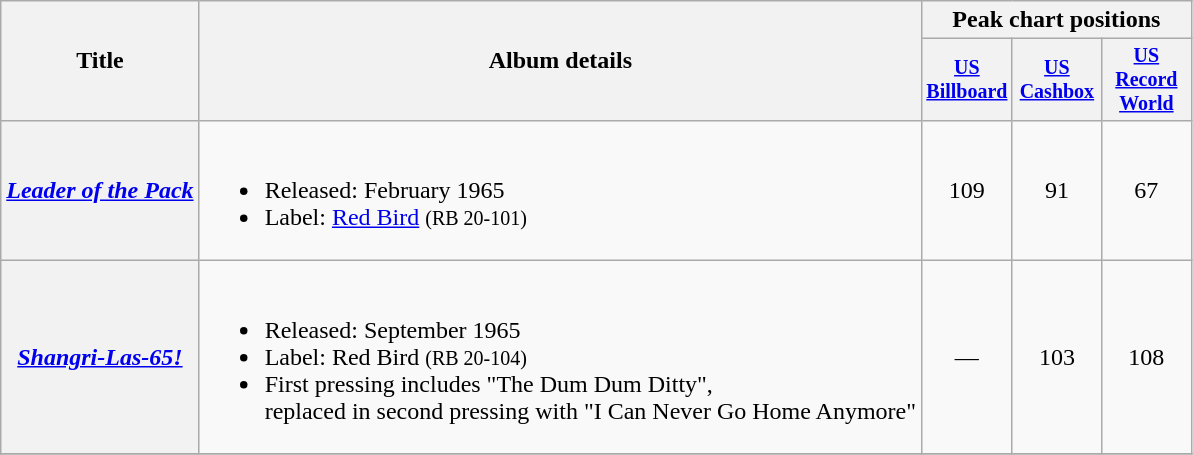<table class="wikitable plainrowheaders" style="text-align:center;">
<tr>
<th rowspan="2">Title</th>
<th rowspan="2">Album details</th>
<th colspan="3">Peak chart positions</th>
</tr>
<tr style="font-size:smaller;">
<th style="width:4em;"><a href='#'>US<br>Billboard</a></th>
<th style="width:4em;"><a href='#'>US<br>Cashbox</a></th>
<th style="width:4em;"><a href='#'>US<br>Record World</a></th>
</tr>
<tr>
<th scope=row><a href='#'><em>Leader of the Pack</em></a></th>
<td style="text-align:left"><br><ul><li>Released: February 1965</li><li>Label: <a href='#'>Red Bird</a> <small>(RB 20-101)</small></li></ul></td>
<td>109</td>
<td>91</td>
<td>67</td>
</tr>
<tr>
<th scope=row><em><a href='#'>Shangri-Las-65!</a></em></th>
<td style="text-align:left"><br><ul><li>Released: September 1965</li><li>Label: Red Bird <small>(RB 20-104)</small></li><li>First pressing includes "The Dum Dum Ditty",<br> replaced in second pressing with "I Can Never Go Home Anymore"</li></ul></td>
<td>—</td>
<td>103</td>
<td>108</td>
</tr>
<tr>
</tr>
</table>
